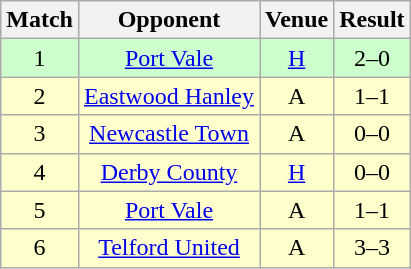<table class="wikitable" style="font-size:100%; text-align:center">
<tr>
<th>Match</th>
<th>Opponent</th>
<th>Venue</th>
<th>Result</th>
</tr>
<tr style="background: #CCFFCC;">
<td align="center">1</td>
<td><a href='#'>Port Vale</a></td>
<td><a href='#'>H</a></td>
<td>2–0</td>
</tr>
<tr style="background: #FFFFCC;">
<td align="center">2</td>
<td><a href='#'>Eastwood Hanley</a></td>
<td>A</td>
<td>1–1</td>
</tr>
<tr style="background: #FFFFCC;">
<td align="center">3</td>
<td><a href='#'>Newcastle Town</a></td>
<td>A</td>
<td>0–0</td>
</tr>
<tr style="background: #FFFFCC;">
<td align="center">4</td>
<td><a href='#'>Derby County</a></td>
<td><a href='#'>H</a></td>
<td>0–0</td>
</tr>
<tr style="background: #FFFFCC;">
<td align="center">5</td>
<td><a href='#'>Port Vale</a></td>
<td>A</td>
<td>1–1</td>
</tr>
<tr style="background: #FFFFCC;">
<td align="center">6</td>
<td><a href='#'>Telford United</a></td>
<td>A</td>
<td>3–3</td>
</tr>
</table>
